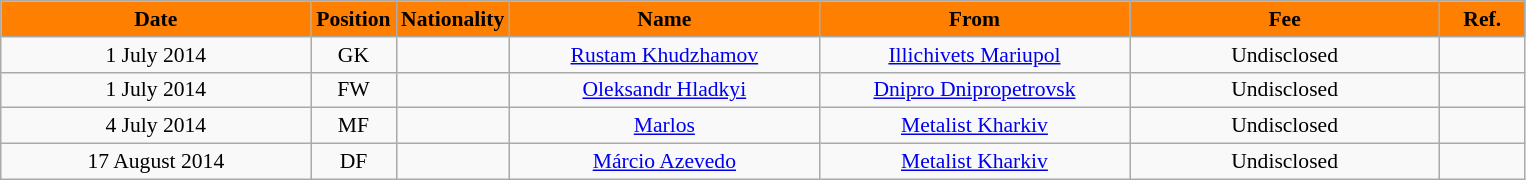<table class="wikitable" style="text-align:center; font-size:90%; ">
<tr>
<th style="background:#FF8000; color:black; width:200px;">Date</th>
<th style="background:#FF8000; color:black; width:50px;">Position</th>
<th style="background:#FF8000; color:black; width:50px;">Nationality</th>
<th style="background:#FF8000; color:black; width:200px;">Name</th>
<th style="background:#FF8000; color:black; width:200px;">From</th>
<th style="background:#FF8000; color:black; width:200px;">Fee</th>
<th style="background:#FF8000; color:black; width:50px;">Ref.</th>
</tr>
<tr>
<td>1 July 2014</td>
<td>GK</td>
<td></td>
<td><a href='#'>Rustam Khudzhamov</a></td>
<td><a href='#'>Illichivets Mariupol</a></td>
<td>Undisclosed</td>
<td></td>
</tr>
<tr>
<td>1 July 2014</td>
<td>FW</td>
<td></td>
<td><a href='#'>Oleksandr Hladkyi</a></td>
<td><a href='#'>Dnipro Dnipropetrovsk</a></td>
<td>Undisclosed</td>
<td></td>
</tr>
<tr>
<td>4 July 2014</td>
<td>MF</td>
<td></td>
<td><a href='#'>Marlos</a></td>
<td><a href='#'>Metalist Kharkiv</a></td>
<td>Undisclosed</td>
<td></td>
</tr>
<tr>
<td>17 August 2014</td>
<td>DF</td>
<td></td>
<td><a href='#'>Márcio Azevedo</a></td>
<td><a href='#'>Metalist Kharkiv</a></td>
<td>Undisclosed</td>
<td></td>
</tr>
</table>
